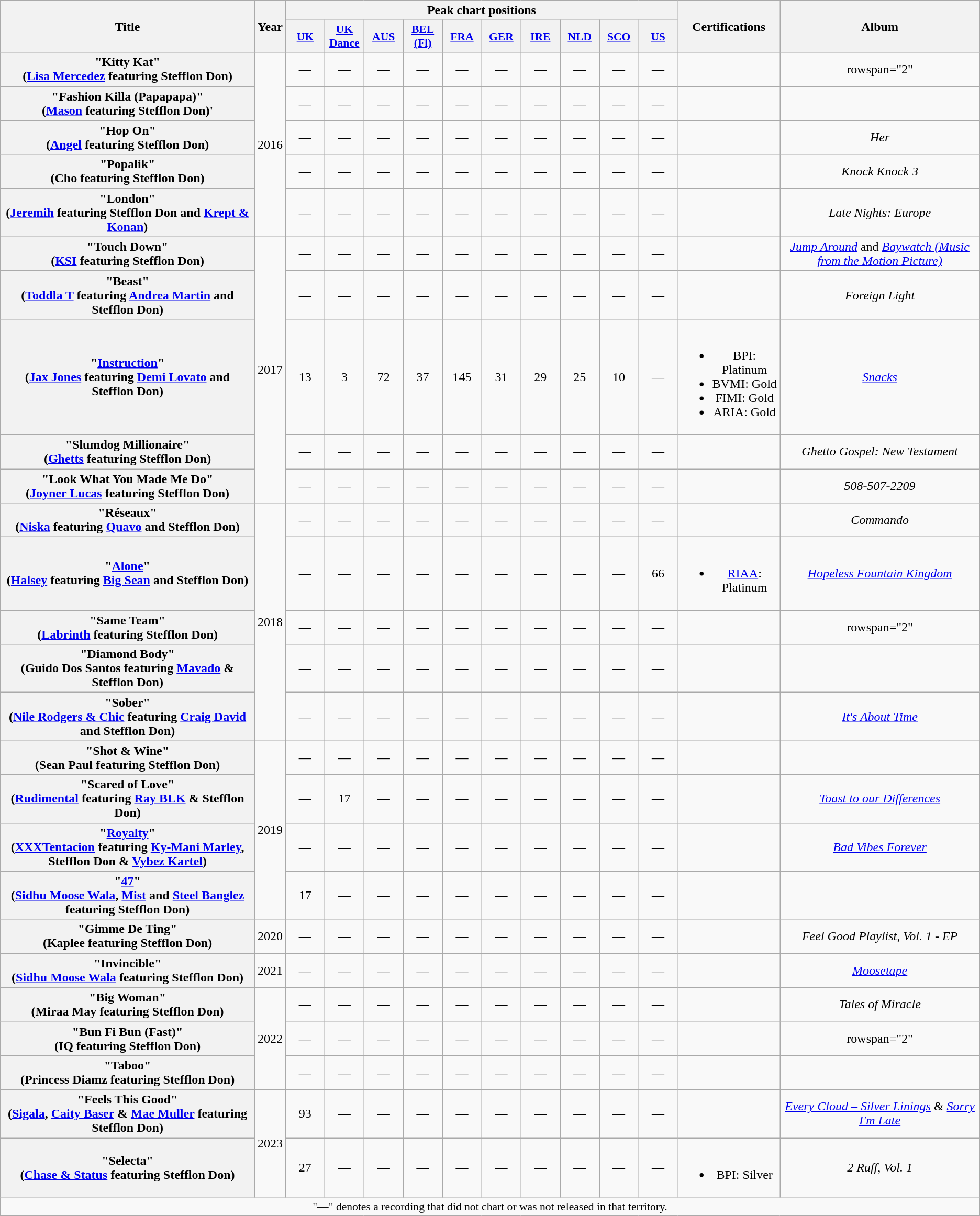<table class="wikitable plainrowheaders" style="text-align:center;">
<tr>
<th scope="col" rowspan="2">Title</th>
<th scope="col" rowspan="2">Year</th>
<th scope="col" colspan="10">Peak chart positions</th>
<th rowspan="2">Certifications</th>
<th rowspan="2">Album</th>
</tr>
<tr>
<th scope="col" style="width:3em;font-size:90%;"><a href='#'>UK</a><br></th>
<th scope="col" style="width:3em;font-size:90%;"><a href='#'>UK Dance</a><br></th>
<th scope="col" style="width:3em;font-size:90%;"><a href='#'>AUS</a><br></th>
<th scope="col" style="width:3em;font-size:90%;"><a href='#'>BEL (Fl)</a><br></th>
<th scope="col" style="width:3em;font-size:90%;"><a href='#'>FRA</a><br></th>
<th scope="col" style="width:3em;font-size:90%;"><a href='#'>GER</a><br></th>
<th scope="col" style="width:3em;font-size:90%;"><a href='#'>IRE</a><br></th>
<th scope="col" style="width:3em;font-size:90%;"><a href='#'>NLD</a><br></th>
<th scope="col" style="width:3em;font-size:90%;"><a href='#'>SCO</a><br></th>
<th scope="col" style="width:3em;font-size:90%;"><a href='#'>US</a><br></th>
</tr>
<tr>
<th scope="row">"Kitty Kat"<br><span>(<a href='#'>Lisa Mercedez</a> featuring Stefflon Don)</span></th>
<td rowspan="5">2016</td>
<td>—</td>
<td>—</td>
<td>—</td>
<td>—</td>
<td>—</td>
<td>—</td>
<td>—</td>
<td>—</td>
<td>—</td>
<td>—</td>
<td></td>
<td>rowspan="2" </td>
</tr>
<tr>
<th scope="row">"Fashion Killa (Papapapa)"<br><span>(<a href='#'>Mason</a> featuring Stefflon Don)</span>'</th>
<td>—</td>
<td>—</td>
<td>—</td>
<td>—</td>
<td>—</td>
<td>—</td>
<td>—</td>
<td>—</td>
<td>—</td>
<td>—</td>
<td></td>
</tr>
<tr>
<th scope="row">"Hop On"<br><span>(<a href='#'>Angel</a> featuring Stefflon Don)</span></th>
<td>—</td>
<td>—</td>
<td>—</td>
<td>—</td>
<td>—</td>
<td>—</td>
<td>—</td>
<td>—</td>
<td>—</td>
<td>—</td>
<td></td>
<td><em>Her</em></td>
</tr>
<tr>
<th scope="row">"Popalik"<br><span>(Cho featuring Stefflon Don)</span></th>
<td>—</td>
<td>—</td>
<td>—</td>
<td>—</td>
<td>—</td>
<td>—</td>
<td>—</td>
<td>—</td>
<td>—</td>
<td>—</td>
<td></td>
<td><em>Knock Knock 3</em></td>
</tr>
<tr>
<th scope="row">"London"<br><span>(<a href='#'>Jeremih</a> featuring Stefflon Don and <a href='#'>Krept & Konan</a>)</span></th>
<td>—</td>
<td>—</td>
<td>—</td>
<td>—</td>
<td>—</td>
<td>—</td>
<td>—</td>
<td>—</td>
<td>—</td>
<td>—</td>
<td></td>
<td><em>Late Nights: Europe</em></td>
</tr>
<tr>
<th scope="row">"Touch Down"<br><span>(<a href='#'>KSI</a> featuring Stefflon Don)</span></th>
<td rowspan="5">2017</td>
<td>—</td>
<td>—</td>
<td>—</td>
<td>—</td>
<td>—</td>
<td>—</td>
<td>—</td>
<td>—</td>
<td>—</td>
<td>—</td>
<td></td>
<td><em><a href='#'>Jump Around</a></em> and <a href='#'><em>Baywatch (Music from the Motion Picture)</em></a></td>
</tr>
<tr>
<th scope="row">"Beast"<br><span>(<a href='#'>Toddla T</a> featuring <a href='#'>Andrea Martin</a> and Stefflon Don)</span></th>
<td>—</td>
<td>—</td>
<td>—</td>
<td>—</td>
<td>—</td>
<td>—</td>
<td>—</td>
<td>—</td>
<td>—</td>
<td>—</td>
<td></td>
<td><em>Foreign Light</em></td>
</tr>
<tr>
<th scope="row">"<a href='#'>Instruction</a>"<br><span>(<a href='#'>Jax Jones</a> featuring <a href='#'>Demi Lovato</a> and Stefflon Don)</span></th>
<td>13</td>
<td>3</td>
<td>72</td>
<td>37</td>
<td>145</td>
<td>31</td>
<td>29</td>
<td>25</td>
<td>10</td>
<td>—</td>
<td><br><ul><li>BPI: Platinum</li><li>BVMI: Gold</li><li>FIMI: Gold</li><li>ARIA: Gold</li></ul></td>
<td><em><a href='#'>Snacks</a></em></td>
</tr>
<tr>
<th scope="row">"Slumdog Millionaire"<br><span>(<a href='#'>Ghetts</a> featuring Stefflon Don)</span></th>
<td>—</td>
<td>—</td>
<td>—</td>
<td>—</td>
<td>—</td>
<td>—</td>
<td>—</td>
<td>—</td>
<td>—</td>
<td>—</td>
<td></td>
<td><em>Ghetto Gospel: New Testament</em></td>
</tr>
<tr>
<th scope="row">"Look What You Made Me Do"<br><span>(<a href='#'>Joyner Lucas</a> featuring Stefflon Don)</span></th>
<td>—</td>
<td>—</td>
<td>—</td>
<td>—</td>
<td>—</td>
<td>—</td>
<td>—</td>
<td>—</td>
<td>—</td>
<td>—</td>
<td></td>
<td><em>508-507-2209</em></td>
</tr>
<tr>
<th scope="row">"Réseaux"<br><span>(<a href='#'>Niska</a> featuring <a href='#'>Quavo</a> and Stefflon Don)</span></th>
<td rowspan="5">2018</td>
<td>—</td>
<td>—</td>
<td>—</td>
<td>—</td>
<td>—</td>
<td>—</td>
<td>—</td>
<td>—</td>
<td>—</td>
<td>—</td>
<td></td>
<td><em>Commando</em></td>
</tr>
<tr>
<th scope="row">"<a href='#'>Alone</a>"<br><span>(<a href='#'>Halsey</a> featuring <a href='#'>Big Sean</a> and Stefflon Don)</span></th>
<td>—</td>
<td>—</td>
<td>—</td>
<td>—</td>
<td>—</td>
<td>—</td>
<td>—</td>
<td>—</td>
<td>—</td>
<td>66</td>
<td><br><ul><li><a href='#'>RIAA</a>: Platinum</li></ul></td>
<td><em><a href='#'>Hopeless Fountain Kingdom</a></em></td>
</tr>
<tr>
<th scope="row">"Same Team"<br><span>(<a href='#'>Labrinth</a> featuring Stefflon Don)</span></th>
<td>—</td>
<td>—</td>
<td>—</td>
<td>—</td>
<td>—</td>
<td>—</td>
<td>—</td>
<td>—</td>
<td>—</td>
<td>—</td>
<td></td>
<td>rowspan="2" </td>
</tr>
<tr>
<th scope="row">"Diamond Body"<br><span>(Guido Dos Santos featuring <a href='#'>Mavado</a> & Stefflon Don)</span></th>
<td>—</td>
<td>—</td>
<td>—</td>
<td>—</td>
<td>—</td>
<td>—</td>
<td>—</td>
<td>—</td>
<td>—</td>
<td>—</td>
<td></td>
</tr>
<tr>
<th scope="row">"Sober"<br><span>(<a href='#'>Nile Rodgers & Chic</a> featuring <a href='#'>Craig David</a> and Stefflon Don)</span></th>
<td>—</td>
<td>—</td>
<td>—</td>
<td>—</td>
<td>—</td>
<td>—</td>
<td>—</td>
<td>—</td>
<td>—</td>
<td>—</td>
<td></td>
<td><em><a href='#'>It's About Time</a></em></td>
</tr>
<tr>
<th scope="row">"Shot & Wine"<br><span>(Sean Paul featuring Stefflon Don)</span></th>
<td rowspan="4">2019</td>
<td>—</td>
<td>—</td>
<td>—</td>
<td>—</td>
<td>—</td>
<td>—</td>
<td>—</td>
<td>—</td>
<td>—</td>
<td>—</td>
<td></td>
<td></td>
</tr>
<tr>
<th scope="row">"Scared of Love"<br><span>(<a href='#'>Rudimental</a> featuring <a href='#'>Ray BLK</a> & Stefflon Don)</span></th>
<td>—</td>
<td>17</td>
<td>—</td>
<td>—</td>
<td>—</td>
<td>—</td>
<td>—</td>
<td>—</td>
<td>—</td>
<td>—</td>
<td></td>
<td><em><a href='#'>Toast to our Differences</a></em></td>
</tr>
<tr>
<th scope="row">"<a href='#'>Royalty</a>"<br><span>(<a href='#'>XXXTentacion</a> featuring <a href='#'>Ky-Mani Marley</a>, Stefflon Don & <a href='#'>Vybez Kartel</a>)</span></th>
<td>—</td>
<td>—</td>
<td>—</td>
<td>—</td>
<td>—</td>
<td>—</td>
<td>—</td>
<td>—</td>
<td>—</td>
<td>—</td>
<td></td>
<td><em><a href='#'>Bad Vibes Forever</a></em></td>
</tr>
<tr>
<th scope="row">"<a href='#'>47</a>"<br><span>(<a href='#'>Sidhu Moose Wala</a>, <a href='#'>Mist</a> and <a href='#'>Steel Banglez</a> featuring Stefflon Don)</span></th>
<td>17</td>
<td>—</td>
<td>—</td>
<td>—</td>
<td>—</td>
<td>—</td>
<td>—</td>
<td>—</td>
<td>—</td>
<td>—</td>
<td></td>
<td></td>
</tr>
<tr>
<th scope="row">"Gimme De Ting"<br><span>(Kaplee featuring Stefflon Don)</span></th>
<td>2020</td>
<td>—</td>
<td>—</td>
<td>—</td>
<td>—</td>
<td>—</td>
<td>—</td>
<td>—</td>
<td>—</td>
<td>—</td>
<td>—</td>
<td></td>
<td><em>Feel Good Playlist, Vol. 1 - EP</em></td>
</tr>
<tr>
<th scope="row">"Invincible" <br><span>(<a href='#'>Sidhu Moose Wala</a> featuring Stefflon Don)</span></th>
<td>2021</td>
<td>—</td>
<td>—</td>
<td>—</td>
<td>—</td>
<td>—</td>
<td>—</td>
<td>—</td>
<td>—</td>
<td>—</td>
<td>—</td>
<td></td>
<td><em><a href='#'>Moosetape</a></em></td>
</tr>
<tr>
<th scope="row">"Big Woman"<br><span>(Miraa May featuring Stefflon Don)</span></th>
<td rowspan="3">2022</td>
<td>—</td>
<td>—</td>
<td>—</td>
<td>—</td>
<td>—</td>
<td>—</td>
<td>—</td>
<td>—</td>
<td>—</td>
<td>—</td>
<td></td>
<td><em>Tales of Miracle</em></td>
</tr>
<tr>
<th scope="row">"Bun Fi Bun (Fast)"<br><span>(IQ featuring Stefflon Don)</span></th>
<td>—</td>
<td>—</td>
<td>—</td>
<td>—</td>
<td>—</td>
<td>—</td>
<td>—</td>
<td>—</td>
<td>—</td>
<td>—</td>
<td></td>
<td>rowspan="2" </td>
</tr>
<tr>
<th scope="row">"Taboo"<br><span>(Princess Diamz featuring Stefflon Don)</span></th>
<td>—</td>
<td>—</td>
<td>—</td>
<td>—</td>
<td>—</td>
<td>—</td>
<td>—</td>
<td>—</td>
<td>—</td>
<td>—</td>
<td></td>
</tr>
<tr>
<th scope="row">"Feels This Good"<br><span>(<a href='#'>Sigala</a>, <a href='#'>Caity Baser</a> & <a href='#'>Mae Muller</a> featuring Stefflon Don)</span></th>
<td rowspan="2">2023</td>
<td>93</td>
<td>—</td>
<td>—</td>
<td>—</td>
<td>—</td>
<td>—</td>
<td>—</td>
<td>—</td>
<td>—</td>
<td>—</td>
<td></td>
<td><em><a href='#'>Every Cloud – Silver Linings</a></em> & <em><a href='#'>Sorry I'm Late</a></em></td>
</tr>
<tr>
<th scope="row">"Selecta"<br><span>(<a href='#'>Chase & Status</a> featuring Stefflon Don)</span></th>
<td>27</td>
<td>—</td>
<td>—</td>
<td>—</td>
<td>—</td>
<td>—</td>
<td>—</td>
<td>—</td>
<td>—</td>
<td>—</td>
<td><br><ul><li>BPI: Silver</li></ul></td>
<td><em>2 Ruff, Vol. 1</em></td>
</tr>
<tr>
<td colspan="14" style="font-size:90%">"—" denotes a recording that did not chart or was not released in that territory.</td>
</tr>
</table>
